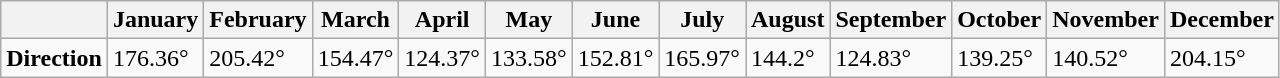<table class="wikitable">
<tr>
<th></th>
<th>January</th>
<th>February</th>
<th>March</th>
<th>April</th>
<th>May</th>
<th>June</th>
<th>July</th>
<th>August</th>
<th>September</th>
<th>October</th>
<th>November</th>
<th>December</th>
</tr>
<tr>
<td><strong>Direction</strong></td>
<td>176.36°</td>
<td>205.42°</td>
<td>154.47°</td>
<td>124.37°</td>
<td>133.58°</td>
<td>152.81°</td>
<td>165.97°</td>
<td>144.2°</td>
<td>124.83°</td>
<td>139.25°</td>
<td>140.52°</td>
<td>204.15°</td>
</tr>
</table>
